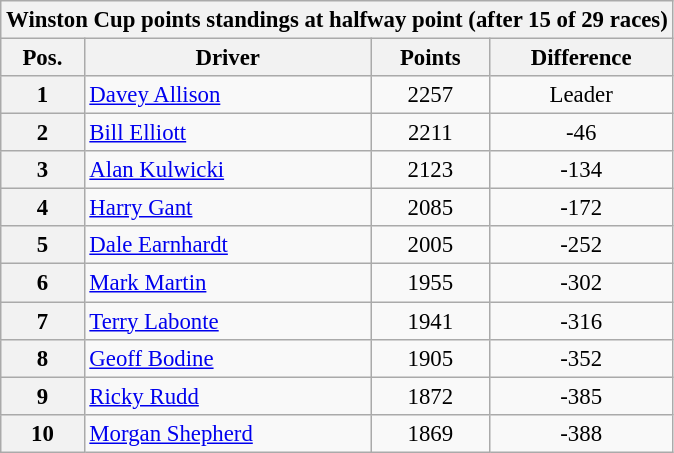<table class="wikitable" style="font-size:95%;">
<tr>
<th colspan=9><strong>Winston Cup points standings at halfway point (after 15 of 29 races)</strong></th>
</tr>
<tr>
<th>Pos.</th>
<th>Driver</th>
<th>Points</th>
<th>Difference</th>
</tr>
<tr>
<th>1</th>
<td><a href='#'>Davey Allison</a></td>
<td align=center>2257</td>
<td align=center>Leader</td>
</tr>
<tr>
<th>2</th>
<td><a href='#'>Bill Elliott</a></td>
<td align=center>2211</td>
<td align=center>-46</td>
</tr>
<tr>
<th>3</th>
<td><a href='#'>Alan Kulwicki</a></td>
<td align=center>2123</td>
<td align=center>-134</td>
</tr>
<tr>
<th>4</th>
<td><a href='#'>Harry Gant</a></td>
<td align=center>2085</td>
<td align=center>-172</td>
</tr>
<tr>
<th>5</th>
<td><a href='#'>Dale Earnhardt</a></td>
<td align=center>2005</td>
<td align=center>-252</td>
</tr>
<tr>
<th>6</th>
<td><a href='#'>Mark Martin</a></td>
<td align=center>1955</td>
<td align=center>-302</td>
</tr>
<tr>
<th>7</th>
<td><a href='#'>Terry Labonte</a></td>
<td align=center>1941</td>
<td align=center>-316</td>
</tr>
<tr>
<th>8</th>
<td><a href='#'>Geoff Bodine</a></td>
<td align=center>1905</td>
<td align=center>-352</td>
</tr>
<tr>
<th>9</th>
<td><a href='#'>Ricky Rudd</a></td>
<td align=center>1872</td>
<td align=center>-385</td>
</tr>
<tr>
<th>10</th>
<td><a href='#'>Morgan Shepherd</a></td>
<td align=center>1869</td>
<td align=center>-388</td>
</tr>
</table>
